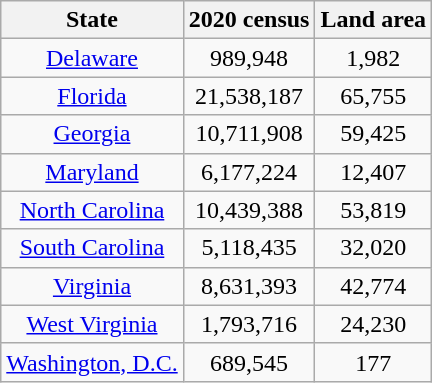<table class="wikitable sortable" style="text-align:center">
<tr>
<th>State</th>
<th>2020 census</th>
<th>Land area</th>
</tr>
<tr>
<td><a href='#'>Delaware</a></td>
<td>989,948</td>
<td>1,982</td>
</tr>
<tr>
<td><a href='#'>Florida</a></td>
<td>21,538,187</td>
<td>65,755</td>
</tr>
<tr>
<td><a href='#'>Georgia</a></td>
<td>10,711,908</td>
<td>59,425</td>
</tr>
<tr>
<td><a href='#'>Maryland</a></td>
<td>6,177,224</td>
<td>12,407</td>
</tr>
<tr>
<td><a href='#'>North Carolina</a></td>
<td>10,439,388</td>
<td>53,819</td>
</tr>
<tr>
<td><a href='#'>South Carolina</a></td>
<td>5,118,435</td>
<td>32,020</td>
</tr>
<tr>
<td><a href='#'>Virginia</a></td>
<td>8,631,393</td>
<td>42,774</td>
</tr>
<tr>
<td><a href='#'>West Virginia</a></td>
<td>1,793,716</td>
<td>24,230</td>
</tr>
<tr>
<td><a href='#'>Washington, D.C.</a></td>
<td>689,545</td>
<td>177</td>
</tr>
</table>
